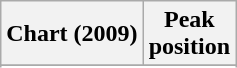<table class="wikitable sortable plainrowheaders" style="text-align:center">
<tr>
<th scope="col">Chart (2009)</th>
<th scope="col">Peak<br> position</th>
</tr>
<tr>
</tr>
<tr>
</tr>
<tr>
</tr>
<tr>
</tr>
</table>
